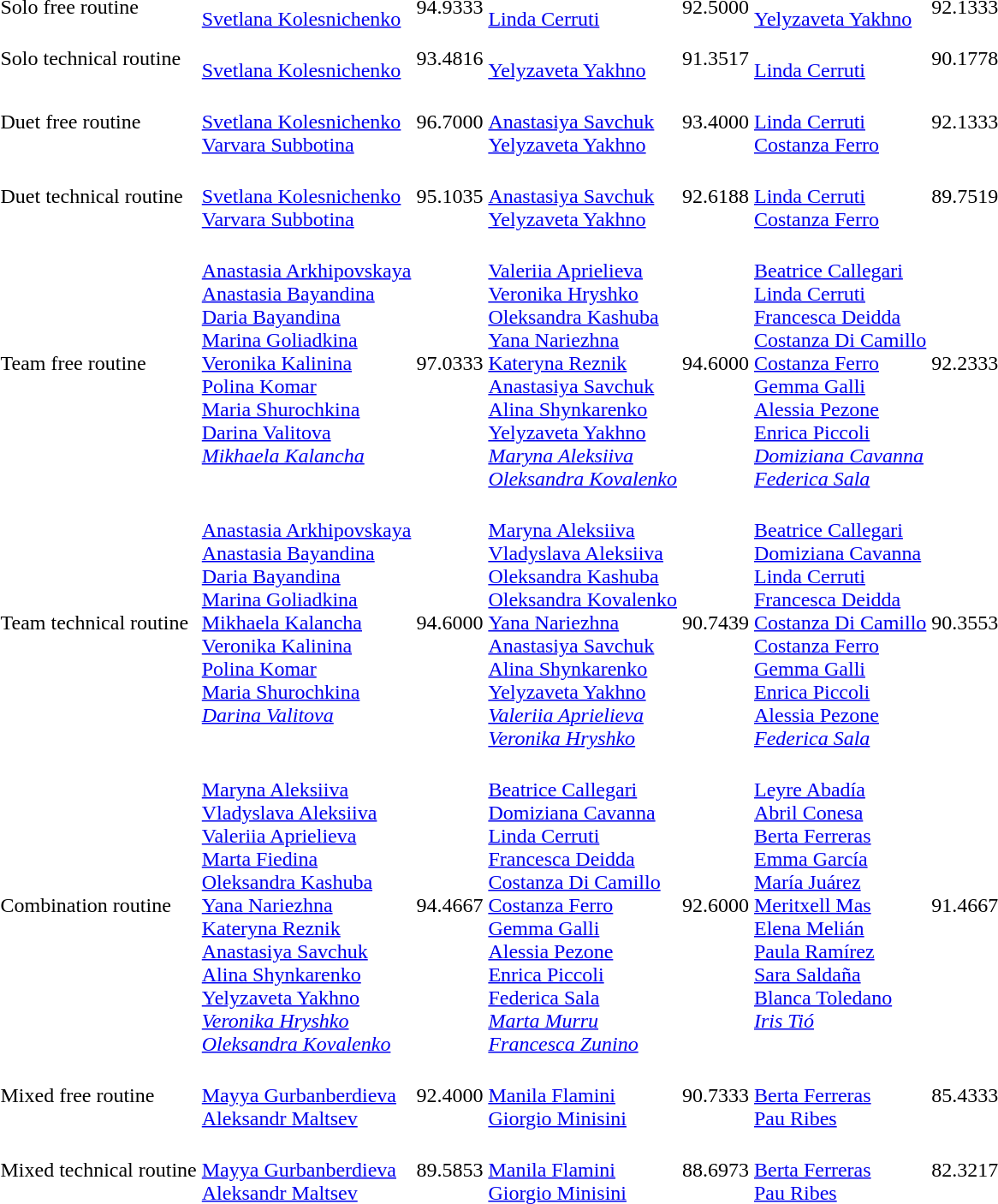<table>
<tr>
<td>Solo free routine<br></td>
<td><br><a href='#'>Svetlana Kolesnichenko</a></td>
<td>94.9333</td>
<td><br><a href='#'>Linda Cerruti</a></td>
<td>92.5000</td>
<td><br><a href='#'>Yelyzaveta Yakhno</a></td>
<td>92.1333</td>
</tr>
<tr>
<td>Solo technical routine<br></td>
<td><br><a href='#'>Svetlana Kolesnichenko</a></td>
<td>93.4816</td>
<td><br><a href='#'>Yelyzaveta Yakhno</a></td>
<td>91.3517</td>
<td><br><a href='#'>Linda Cerruti</a></td>
<td>90.1778</td>
</tr>
<tr>
<td>Duet free routine<br></td>
<td><br><a href='#'>Svetlana Kolesnichenko</a><br><a href='#'>Varvara Subbotina</a></td>
<td>96.7000</td>
<td><br><a href='#'>Anastasiya Savchuk</a><br><a href='#'>Yelyzaveta Yakhno</a></td>
<td>93.4000</td>
<td><br><a href='#'>Linda Cerruti</a><br><a href='#'>Costanza Ferro</a></td>
<td>92.1333</td>
</tr>
<tr>
<td>Duet technical routine<br></td>
<td><br><a href='#'>Svetlana Kolesnichenko</a><br><a href='#'>Varvara Subbotina</a></td>
<td>95.1035</td>
<td><br><a href='#'>Anastasiya Savchuk</a><br><a href='#'>Yelyzaveta Yakhno</a></td>
<td>92.6188</td>
<td><br><a href='#'>Linda Cerruti</a><br><a href='#'>Costanza Ferro</a></td>
<td>89.7519</td>
</tr>
<tr>
<td>Team free routine<br></td>
<td valign=top><br><a href='#'>Anastasia Arkhipovskaya</a><br><a href='#'>Anastasia Bayandina</a><br><a href='#'>Daria Bayandina</a><br><a href='#'>Marina Goliadkina</a><br><a href='#'>Veronika Kalinina</a><br><a href='#'>Polina Komar</a><br><a href='#'>Maria Shurochkina</a><br><a href='#'>Darina Valitova</a><br><em><a href='#'>Mikhaela Kalancha</a></em></td>
<td>97.0333</td>
<td valign=top><br><a href='#'>Valeriia Aprielieva</a><br><a href='#'>Veronika Hryshko</a><br><a href='#'>Oleksandra Kashuba</a><br><a href='#'>Yana Nariezhna</a><br><a href='#'>Kateryna Reznik</a><br><a href='#'>Anastasiya Savchuk</a><br><a href='#'>Alina Shynkarenko</a><br><a href='#'>Yelyzaveta Yakhno</a><br><em><a href='#'>Maryna Aleksiiva</a><br><a href='#'>Oleksandra Kovalenko</a></em></td>
<td>94.6000</td>
<td valign=top><br><a href='#'>Beatrice Callegari</a><br><a href='#'>Linda Cerruti</a><br><a href='#'>Francesca Deidda</a><br><a href='#'>Costanza Di Camillo</a><br><a href='#'>Costanza Ferro</a><br><a href='#'>Gemma Galli</a><br><a href='#'>Alessia Pezone</a><br><a href='#'>Enrica Piccoli</a><br><em><a href='#'>Domiziana Cavanna</a><br><a href='#'>Federica Sala</a></em></td>
<td>92.2333</td>
</tr>
<tr>
<td>Team technical routine<br></td>
<td valign=top><br><a href='#'>Anastasia Arkhipovskaya</a><br><a href='#'>Anastasia Bayandina</a><br><a href='#'>Daria Bayandina</a><br><a href='#'>Marina Goliadkina</a><br><a href='#'>Mikhaela Kalancha</a><br><a href='#'>Veronika Kalinina</a><br><a href='#'>Polina Komar</a><br><a href='#'>Maria Shurochkina</a><br><em><a href='#'>Darina Valitova</a></em></td>
<td>94.6000</td>
<td valign=top><br><a href='#'>Maryna Aleksiiva</a><br><a href='#'>Vladyslava Aleksiiva</a><br><a href='#'>Oleksandra Kashuba</a><br><a href='#'>Oleksandra Kovalenko</a><br><a href='#'>Yana Nariezhna</a><br><a href='#'>Anastasiya Savchuk</a><br><a href='#'>Alina Shynkarenko</a><br><a href='#'>Yelyzaveta Yakhno</a><br><em><a href='#'>Valeriia Aprielieva</a><br><a href='#'>Veronika Hryshko</a></em></td>
<td>90.7439</td>
<td valign=top><br><a href='#'>Beatrice Callegari</a><br><a href='#'>Domiziana Cavanna</a><br><a href='#'>Linda Cerruti</a><br><a href='#'>Francesca Deidda</a><br><a href='#'>Costanza Di Camillo</a><br><a href='#'>Costanza Ferro</a><br><a href='#'>Gemma Galli</a><br><a href='#'>Enrica Piccoli</a><br><a href='#'>Alessia Pezone</a><br><em><a href='#'>Federica Sala</a></em></td>
<td>90.3553</td>
</tr>
<tr>
<td>Combination routine<br></td>
<td valign=top><br><a href='#'>Maryna Aleksiiva</a><br><a href='#'>Vladyslava Aleksiiva</a><br><a href='#'>Valeriia Aprielieva</a><br><a href='#'>Marta Fiedina</a><br><a href='#'>Oleksandra Kashuba</a><br><a href='#'>Yana Nariezhna</a><br><a href='#'>Kateryna Reznik</a><br><a href='#'>Anastasiya Savchuk</a><br><a href='#'>Alina Shynkarenko</a><br><a href='#'>Yelyzaveta Yakhno</a><br><em><a href='#'>Veronika Hryshko</a><br><a href='#'>Oleksandra Kovalenko</a></em></td>
<td>94.4667</td>
<td valign=top><br><a href='#'>Beatrice Callegari</a><br><a href='#'>Domiziana Cavanna</a><br><a href='#'>Linda Cerruti</a><br><a href='#'>Francesca Deidda</a><br><a href='#'>Costanza Di Camillo</a><br><a href='#'>Costanza Ferro</a><br><a href='#'>Gemma Galli</a><br><a href='#'>Alessia Pezone</a><br><a href='#'>Enrica Piccoli</a><br><a href='#'>Federica Sala</a><br><em><a href='#'>Marta Murru</a><br><a href='#'>Francesca Zunino</a></em></td>
<td>92.6000</td>
<td valign=top><br><a href='#'>Leyre Abadía</a><br><a href='#'>Abril Conesa</a><br><a href='#'>Berta Ferreras</a><br><a href='#'>Emma García</a><br><a href='#'>María Juárez</a><br><a href='#'>Meritxell Mas</a><br><a href='#'>Elena Melián</a><br><a href='#'>Paula Ramírez</a><br><a href='#'>Sara Saldaña</a><br><a href='#'>Blanca Toledano</a><br><em><a href='#'>Iris Tió</a></em></td>
<td>91.4667</td>
</tr>
<tr>
<td>Mixed free routine<br></td>
<td><br><a href='#'>Mayya Gurbanberdieva</a><br><a href='#'>Aleksandr Maltsev</a></td>
<td>92.4000</td>
<td><br><a href='#'>Manila Flamini</a><br><a href='#'>Giorgio Minisini</a></td>
<td>90.7333</td>
<td><br><a href='#'>Berta Ferreras</a><br><a href='#'>Pau Ribes</a></td>
<td>85.4333</td>
</tr>
<tr>
<td>Mixed technical routine<br></td>
<td><br><a href='#'>Mayya Gurbanberdieva</a><br><a href='#'>Aleksandr Maltsev</a></td>
<td>89.5853</td>
<td><br><a href='#'>Manila Flamini</a><br><a href='#'>Giorgio Minisini</a></td>
<td>88.6973</td>
<td><br><a href='#'>Berta Ferreras</a><br><a href='#'>Pau Ribes</a></td>
<td>82.3217</td>
</tr>
</table>
